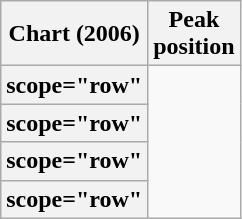<table class="wikitable plainrowheaders sortable">
<tr>
<th scope="col">Chart (2006)</th>
<th scope="col">Peak<br>position</th>
</tr>
<tr>
<th>scope="row" </th>
</tr>
<tr>
<th>scope="row" </th>
</tr>
<tr>
<th>scope="row" </th>
</tr>
<tr>
<th>scope="row" </th>
</tr>
</table>
